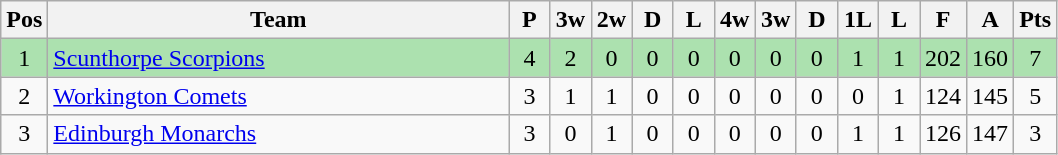<table class="wikitable" style="font-size: 100%">
<tr>
<th width=20>Pos</th>
<th width=300>Team</th>
<th width=20>P</th>
<th width=20>3w</th>
<th width=20>2w</th>
<th width=20>D</th>
<th width=20>L</th>
<th width=20>4w</th>
<th width=20>3w</th>
<th width=20>D</th>
<th width=20>1L</th>
<th width=20>L</th>
<th width=20>F</th>
<th width=20>A</th>
<th width=20>Pts</th>
</tr>
<tr align=center style="background:#ACE1AF">
<td>1</td>
<td align="left"><a href='#'>Scunthorpe Scorpions</a></td>
<td>4</td>
<td>2</td>
<td>0</td>
<td>0</td>
<td>0</td>
<td>0</td>
<td>0</td>
<td>0</td>
<td>1</td>
<td>1</td>
<td>202</td>
<td>160</td>
<td>7</td>
</tr>
<tr align=center>
<td>2</td>
<td align="left"><a href='#'>Workington Comets</a></td>
<td>3</td>
<td>1</td>
<td>1</td>
<td>0</td>
<td>0</td>
<td>0</td>
<td>0</td>
<td>0</td>
<td>0</td>
<td>1</td>
<td>124</td>
<td>145</td>
<td>5</td>
</tr>
<tr align=center>
<td>3</td>
<td align="left"><a href='#'>Edinburgh Monarchs</a></td>
<td>3</td>
<td>0</td>
<td>1</td>
<td>0</td>
<td>0</td>
<td>0</td>
<td>0</td>
<td>0</td>
<td>1</td>
<td>1</td>
<td>126</td>
<td>147</td>
<td>3</td>
</tr>
</table>
